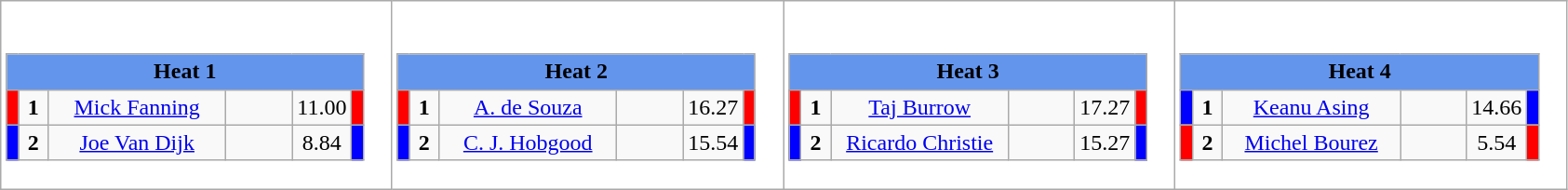<table class="wikitable" style="background:#fff;">
<tr>
<td><div><br><table class="wikitable">
<tr>
<td colspan="6"  style="text-align:center; background:#6495ed;"><strong>Heat 1</strong></td>
</tr>
<tr>
<td style="width:01px; background:#f00;"></td>
<td style="width:14px; text-align:center;"><strong>1</strong></td>
<td style="width:120px; text-align:center;"><a href='#'>Mick Fanning</a></td>
<td style="width:40px; text-align:center;"></td>
<td style="width:20px; text-align:center;">11.00</td>
<td style="width:01px; background:#f00;"></td>
</tr>
<tr>
<td style="width:01px; background:#00f;"></td>
<td style="width:14px; text-align:center;"><strong>2</strong></td>
<td style="width:120px; text-align:center;"><a href='#'>Joe Van Dijk</a></td>
<td style="width:40px; text-align:center;"></td>
<td style="width:20px; text-align:center;">8.84</td>
<td style="width:01px; background:#00f;"></td>
</tr>
</table>
</div></td>
<td><div><br><table class="wikitable">
<tr>
<td colspan="6"  style="text-align:center; background:#6495ed;"><strong>Heat 2</strong></td>
</tr>
<tr>
<td style="width:01px; background:#f00;"></td>
<td style="width:14px; text-align:center;"><strong>1</strong></td>
<td style="width:120px; text-align:center;"><a href='#'>A. de Souza</a></td>
<td style="width:40px; text-align:center;"></td>
<td style="width:20px; text-align:center;">16.27</td>
<td style="width:01px; background:#f00;"></td>
</tr>
<tr>
<td style="width:01px; background:#00f;"></td>
<td style="width:14px; text-align:center;"><strong>2</strong></td>
<td style="width:120px; text-align:center;"><a href='#'>C. J. Hobgood</a></td>
<td style="width:40px; text-align:center;"></td>
<td style="width:20px; text-align:center;">15.54</td>
<td style="width:01px; background:#00f;"></td>
</tr>
</table>
</div></td>
<td><div><br><table class="wikitable">
<tr>
<td colspan="6"  style="text-align:center; background:#6495ed;"><strong>Heat 3</strong></td>
</tr>
<tr>
<td style="width:01px; background:#f00;"></td>
<td style="width:14px; text-align:center;"><strong>1</strong></td>
<td style="width:120px; text-align:center;"><a href='#'>Taj Burrow</a></td>
<td style="width:40px; text-align:center;"></td>
<td style="width:20px; text-align:center;">17.27</td>
<td style="width:01px; background:#f00;"></td>
</tr>
<tr>
<td style="width:01px; background:#00f;"></td>
<td style="width:14px; text-align:center;"><strong>2</strong></td>
<td style="width:120px; text-align:center;"><a href='#'>Ricardo Christie</a></td>
<td style="width:40px; text-align:center;"></td>
<td style="width:20px; text-align:center;">15.27</td>
<td style="width:01px; background:#00f;"></td>
</tr>
</table>
</div></td>
<td><div><br><table class="wikitable">
<tr>
<td colspan="6"  style="text-align:center; background:#6495ed;"><strong>Heat 4</strong></td>
</tr>
<tr>
<td style="width:01px; background:#00f;"></td>
<td style="width:14px; text-align:center;"><strong>1</strong></td>
<td style="width:120px; text-align:center;"><a href='#'>Keanu Asing</a></td>
<td style="width:40px; text-align:center;"></td>
<td style="width:20px; text-align:center;">14.66</td>
<td style="width:01px; background:#00f;"></td>
</tr>
<tr>
<td style="width:01px; background:#f00;"></td>
<td style="width:14px; text-align:center;"><strong>2</strong></td>
<td style="width:120px; text-align:center;"><a href='#'>Michel Bourez</a></td>
<td style="width:40px; text-align:center;"></td>
<td style="width:20px; text-align:center;">5.54</td>
<td style="width:01px; background:#f00;"></td>
</tr>
</table>
</div></td>
</tr>
</table>
